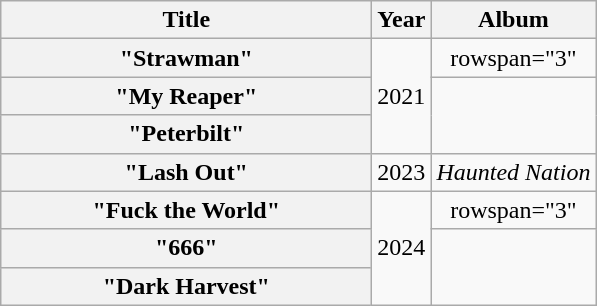<table class="wikitable plainrowheaders" style="text-align:center;">
<tr>
<th scope="col" style="width:15em;">Title</th>
<th scope="col">Year</th>
<th scope="col">Album</th>
</tr>
<tr>
<th scope="row">"Strawman"<br></th>
<td rowspan="3">2021</td>
<td>rowspan="3" </td>
</tr>
<tr>
<th scope="row">"My Reaper"<br></th>
</tr>
<tr>
<th scope="row">"Peterbilt"<br></th>
</tr>
<tr>
<th scope="row">"Lash Out"<br></th>
<td>2023</td>
<td><em>Haunted Nation</em></td>
</tr>
<tr>
<th scope="row">"Fuck the World"<br></th>
<td rowspan="3">2024</td>
<td>rowspan="3" </td>
</tr>
<tr>
<th scope="row">"666"<br></th>
</tr>
<tr>
<th scope="row">"Dark Harvest"<br></th>
</tr>
</table>
